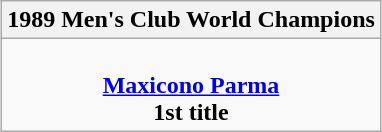<table class="wikitable" style="text-align:center; margin:auto">
<tr>
<th>1989 Men's Club World Champions</th>
</tr>
<tr>
<td><br><strong><a href='#'>Maxicono Parma</a></strong><br><strong>1st title</strong></td>
</tr>
</table>
